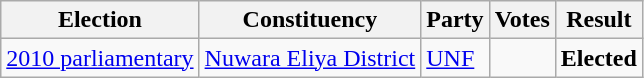<table class="wikitable" style="text-align:left;">
<tr>
<th scope=col>Election</th>
<th scope=col>Constituency</th>
<th scope=col>Party</th>
<th scope=col>Votes</th>
<th scope=col>Result</th>
</tr>
<tr>
<td><a href='#'>2010 parliamentary</a></td>
<td><a href='#'>Nuwara Eliya District</a></td>
<td><a href='#'>UNF</a></td>
<td align=right></td>
<td><strong>Elected</strong></td>
</tr>
</table>
